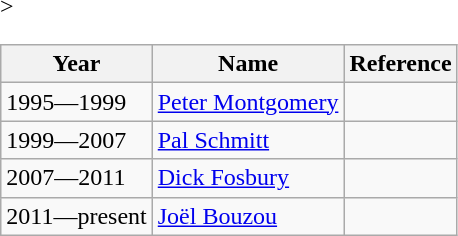<table class="wikitable">
<tr>
<th>Year</th>
<th>Name</th>
<th>Reference</th>
</tr>
<tr>
<td>1995—1999</td>
<td><a href='#'>Peter Montgomery</a></td>
<td></td>
</tr>
<tr>
<td>1999—2007</td>
<td><a href='#'>Pal Schmitt</a></td>
<td></td>
</tr>
<tr >>
<td>2007—2011</td>
<td><a href='#'>Dick Fosbury</a></td>
<td></td>
</tr>
<tr>
<td>2011—present</td>
<td><a href='#'>Joël Bouzou</a></td>
<td></td>
</tr>
</table>
